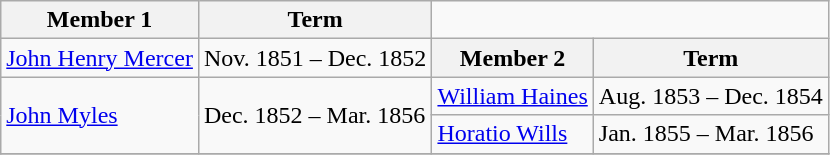<table class="wikitable">
<tr>
<th>Member 1</th>
<th>Term</th>
</tr>
<tr>
<td><a href='#'>John Henry Mercer</a></td>
<td>Nov. 1851 – Dec. 1852</td>
<th>Member 2</th>
<th>Term</th>
</tr>
<tr>
<td rowspan = "2"><a href='#'>John Myles</a></td>
<td rowspan = "2">Dec. 1852 – Mar. 1856</td>
<td><a href='#'>William Haines</a></td>
<td>Aug. 1853 – Dec. 1854</td>
</tr>
<tr>
<td><a href='#'>Horatio Wills</a></td>
<td>Jan. 1855 – Mar. 1856</td>
</tr>
<tr>
</tr>
</table>
